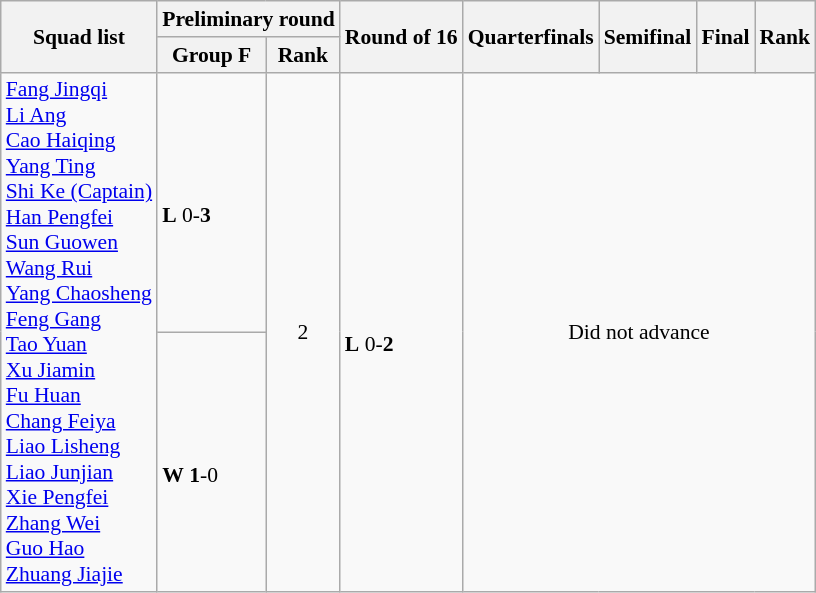<table class="wikitable"style="text-align:left; font-size:90%">
<tr>
<th rowspan="2">Squad list</th>
<th colspan="2">Preliminary round</th>
<th rowspan="2">Round of 16</th>
<th rowspan="2">Quarterfinals</th>
<th rowspan="2">Semifinal</th>
<th rowspan="2">Final</th>
<th rowspan="2">Rank</th>
</tr>
<tr>
<th>Group F</th>
<th>Rank</th>
</tr>
<tr>
<td rowspan=2><a href='#'>Fang Jingqi</a><br><a href='#'>Li Ang</a><br><a href='#'>Cao Haiqing</a><br><a href='#'>Yang Ting</a><br><a href='#'>Shi Ke (Captain)</a><br><a href='#'>Han Pengfei</a><br><a href='#'>Sun Guowen</a><br><a href='#'>Wang Rui</a><br><a href='#'>Yang Chaosheng</a><br><a href='#'>Feng Gang</a><br><a href='#'>Tao Yuan</a><br><a href='#'>Xu Jiamin</a><br><a href='#'>Fu Huan</a><br><a href='#'>Chang Feiya</a><br><a href='#'>Liao Lisheng</a><br><a href='#'>Liao Junjian</a><br><a href='#'>Xie Pengfei</a><br><a href='#'>Zhang Wei</a><br><a href='#'>Guo Hao</a><br><a href='#'>Zhuang Jiajie</a></td>
<td><br><strong>L</strong> 0-<strong>3</strong></td>
<td rowspan="2" style="text-align:center;">2 <strong></strong></td>
<td rowspan=2><br><strong>L</strong> 0-<strong>2</strong></td>
<td rowspan="2" colspan="4" style="text-align:center;">Did not advance</td>
</tr>
<tr>
<td><br><strong>W</strong> <strong>1</strong>-0</td>
</tr>
</table>
